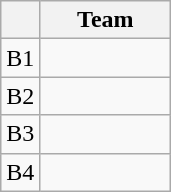<table class="wikitable" style="display:inline-table;float:left;">
<tr>
<th></th>
<th width=80>Team</th>
</tr>
<tr>
<td align=center>B1</td>
<td></td>
</tr>
<tr>
<td align=center>B2</td>
<td></td>
</tr>
<tr>
<td align=center>B3</td>
<td></td>
</tr>
<tr>
<td align=center>B4</td>
<td></td>
</tr>
</table>
